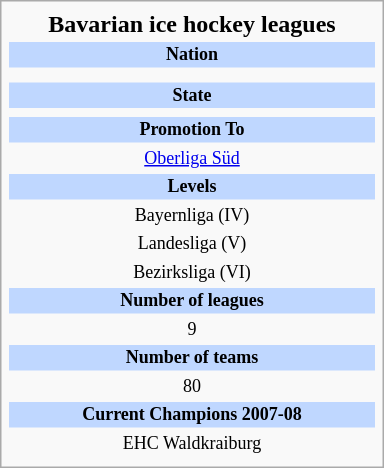<table class="infobox football" style="width: 16em; text-align: center;">
<tr>
<th style="font-size: 16px;">Bavarian ice hockey leagues</th>
</tr>
<tr>
<td style="font-size: 12px; background: #BFD7FF;"><strong>Nation</strong></td>
</tr>
<tr>
<td style="font-size: 12px;"></td>
</tr>
<tr>
<td style="font-size: 11px; line-height: 15px;"></td>
</tr>
<tr>
<td style="font-size: 12px; background: #BFD7FF;"><strong>State</strong></td>
</tr>
<tr>
<td style="font-size: 12px;"></td>
</tr>
<tr>
<td style="font-size: 12px; background: #BFD7FF;"><strong>Promotion To</strong></td>
</tr>
<tr>
<td style="font-size: 12px;"><a href='#'>Oberliga Süd</a></td>
</tr>
<tr>
<td style="font-size: 12px; background: #BFD7FF;"><strong>Levels</strong></td>
</tr>
<tr>
<td style="font-size: 12px;">Bayernliga (IV)</td>
</tr>
<tr>
<td style="font-size: 12px;">Landesliga (V)</td>
</tr>
<tr>
<td style="font-size: 12px;">Bezirksliga (VI)</td>
</tr>
<tr>
<td style="font-size: 12px; background: #BFD7FF;"><strong>Number of leagues</strong></td>
</tr>
<tr>
<td style="font-size: 12px;">9</td>
</tr>
<tr>
<td style="font-size: 12px; background: #BFD7FF;"><strong>Number of teams</strong></td>
</tr>
<tr>
<td style="font-size: 12px;">80</td>
</tr>
<tr>
<td style="font-size: 12px; background: #BFD7FF;"><strong>Current Champions 2007-08</strong></td>
</tr>
<tr>
<td style="font-size: 12px;">EHC Waldkraiburg</td>
</tr>
<tr>
</tr>
</table>
